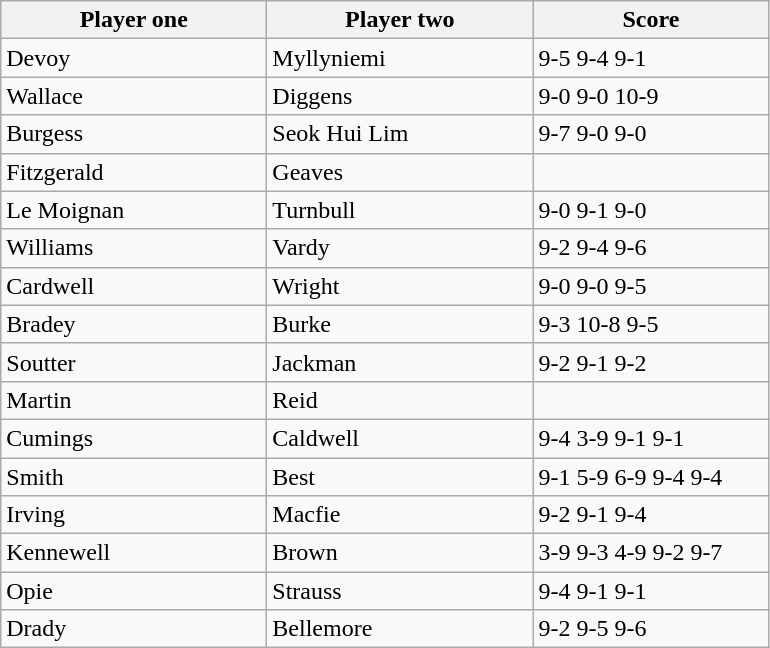<table class="wikitable">
<tr>
<th width=170>Player one</th>
<th width=170>Player two</th>
<th width=150>Score</th>
</tr>
<tr>
<td> Devoy</td>
<td> Myllyniemi</td>
<td>9-5 9-4 9-1</td>
</tr>
<tr>
<td> Wallace</td>
<td> Diggens</td>
<td>9-0 9-0 10-9</td>
</tr>
<tr>
<td> Burgess</td>
<td> Seok Hui Lim</td>
<td>9-7 9-0 9-0</td>
</tr>
<tr>
<td> Fitzgerald</td>
<td> Geaves</td>
<td></td>
</tr>
<tr>
<td> Le Moignan</td>
<td> Turnbull</td>
<td>9-0 9-1 9-0</td>
</tr>
<tr>
<td> Williams</td>
<td> Vardy</td>
<td>9-2 9-4 9-6</td>
</tr>
<tr>
<td> Cardwell</td>
<td> Wright</td>
<td>9-0 9-0 9-5</td>
</tr>
<tr>
<td> Bradey</td>
<td> Burke</td>
<td>9-3 10-8 9-5</td>
</tr>
<tr>
<td> Soutter</td>
<td> Jackman</td>
<td>9-2 9-1 9-2</td>
</tr>
<tr>
<td> Martin</td>
<td> Reid</td>
<td></td>
</tr>
<tr>
<td> Cumings</td>
<td> Caldwell</td>
<td>9-4 3-9 9-1 9-1</td>
</tr>
<tr>
<td> Smith</td>
<td> Best</td>
<td>9-1 5-9 6-9 9-4 9-4</td>
</tr>
<tr>
<td> Irving</td>
<td> Macfie</td>
<td>9-2 9-1 9-4</td>
</tr>
<tr>
<td> Kennewell</td>
<td> Brown</td>
<td>3-9 9-3 4-9 9-2 9-7</td>
</tr>
<tr>
<td> Opie</td>
<td> Strauss</td>
<td>9-4 9-1 9-1</td>
</tr>
<tr>
<td> Drady</td>
<td> Bellemore</td>
<td>9-2 9-5 9-6</td>
</tr>
</table>
